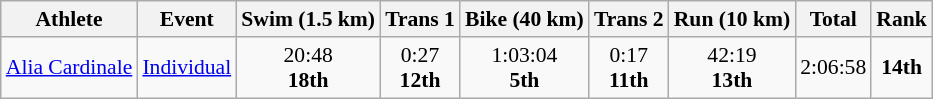<table class="wikitable" style="font-size:90%">
<tr>
<th>Athlete</th>
<th>Event</th>
<th>Swim (1.5 km)</th>
<th>Trans 1</th>
<th>Bike (40 km)</th>
<th>Trans 2</th>
<th>Run (10 km)</th>
<th>Total</th>
<th>Rank</th>
</tr>
<tr>
<td><a href='#'>Alia Cardinale</a></td>
<td><a href='#'>Individual</a></td>
<td align=center>20:48<br><strong>18th</strong></td>
<td align=center>0:27<br><strong>12th</strong></td>
<td align=center>1:03:04 <br><strong>5th</strong></td>
<td align=center>0:17<br><strong>11th</strong></td>
<td align=center>42:19<br><strong>13th</strong></td>
<td align=center>2:06:58</td>
<td align=center><strong>14th</strong></td>
</tr>
</table>
